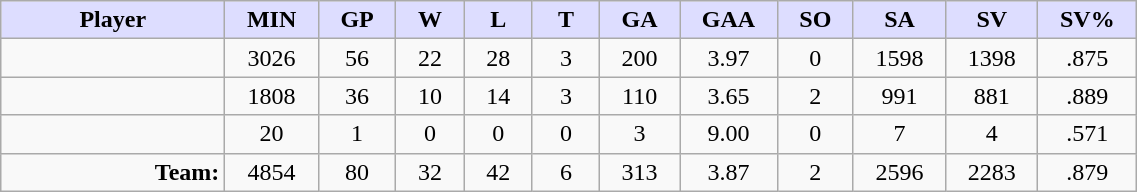<table style="width:60%;" class="wikitable sortable">
<tr>
<th style="background:#ddf; width:10%;">Player</th>
<th style="width:3%; background:#ddf;" title="Minutes played">MIN</th>
<th style="width:3%; background:#ddf;" title="Games played in">GP</th>
<th style="width:3%; background:#ddf;" title="Games played in">W</th>
<th style="width:3%; background:#ddf;" title="Games played in">L</th>
<th style="width:3%; background:#ddf;" title="Ties">T</th>
<th style="width:3%; background:#ddf;" title="Goals against">GA</th>
<th style="width:3%; background:#ddf;" title="Goals against average">GAA</th>
<th style="width:3%; background:#ddf;" title="Shut-outs">SO</th>
<th style="width:3%; background:#ddf;" title="Shots against">SA</th>
<th style="width:3%; background:#ddf;" title="Shots saved">SV</th>
<th style="width:3%; background:#ddf;" title="Save percentage">SV%</th>
</tr>
<tr style="text-align:center;">
<td style="text-align:right;"></td>
<td>3026</td>
<td>56</td>
<td>22</td>
<td>28</td>
<td>3</td>
<td>200</td>
<td>3.97</td>
<td>0</td>
<td>1598</td>
<td>1398</td>
<td>.875</td>
</tr>
<tr style="text-align:center;">
<td style="text-align:right;"></td>
<td>1808</td>
<td>36</td>
<td>10</td>
<td>14</td>
<td>3</td>
<td>110</td>
<td>3.65</td>
<td>2</td>
<td>991</td>
<td>881</td>
<td>.889</td>
</tr>
<tr style="text-align:center;">
<td style="text-align:right;"></td>
<td>20</td>
<td>1</td>
<td>0</td>
<td>0</td>
<td>0</td>
<td>3</td>
<td>9.00</td>
<td>0</td>
<td>7</td>
<td>4</td>
<td>.571</td>
</tr>
<tr style="text-align:center;">
<td style="text-align:right;"><strong>Team:</strong></td>
<td>4854</td>
<td>80</td>
<td>32</td>
<td>42</td>
<td>6</td>
<td>313</td>
<td>3.87</td>
<td>2</td>
<td>2596</td>
<td>2283</td>
<td>.879</td>
</tr>
</table>
